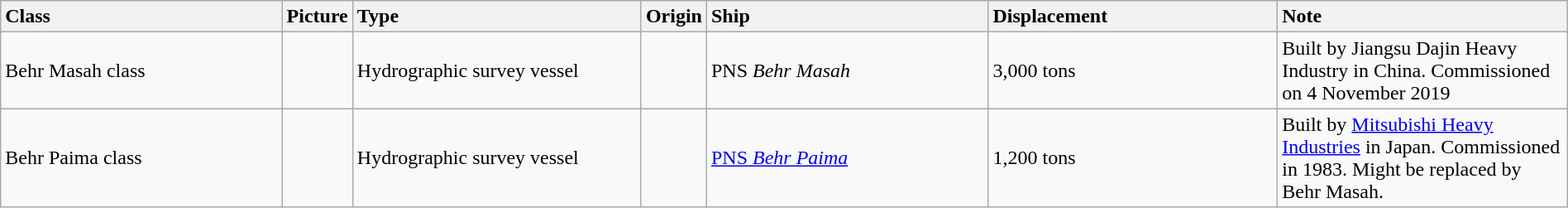<table class="wikitable" style="margin:auto; width:100%;">
<tr>
<th style="text-align:left; width:20%;">Class</th>
<th style="text-align:left; width:0;">Picture</th>
<th style="text-align:left; width:20%;">Type</th>
<th>Origin</th>
<th style="text-align:left; width:20%;">Ship</th>
<th style="text-align:left; width:20%;">Displacement</th>
<th style="text-align:left; width:20%;">Note</th>
</tr>
<tr>
<td>Behr Masah class</td>
<td></td>
<td>Hydrographic survey vessel</td>
<td></td>
<td>PNS <em>Behr Masah</em></td>
<td>3,000 tons</td>
<td>Built by Jiangsu Dajin Heavy Industry in China. Commissioned on 4 November 2019</td>
</tr>
<tr>
<td>Behr Paima class</td>
<td></td>
<td>Hydrographic survey vessel</td>
<td></td>
<td><a href='#'>PNS <em>Behr Paima</em></a></td>
<td>1,200 tons</td>
<td>Built by <a href='#'>Mitsubishi Heavy Industries</a> in Japan. Commissioned in 1983. Might be replaced by Behr Masah.</td>
</tr>
</table>
